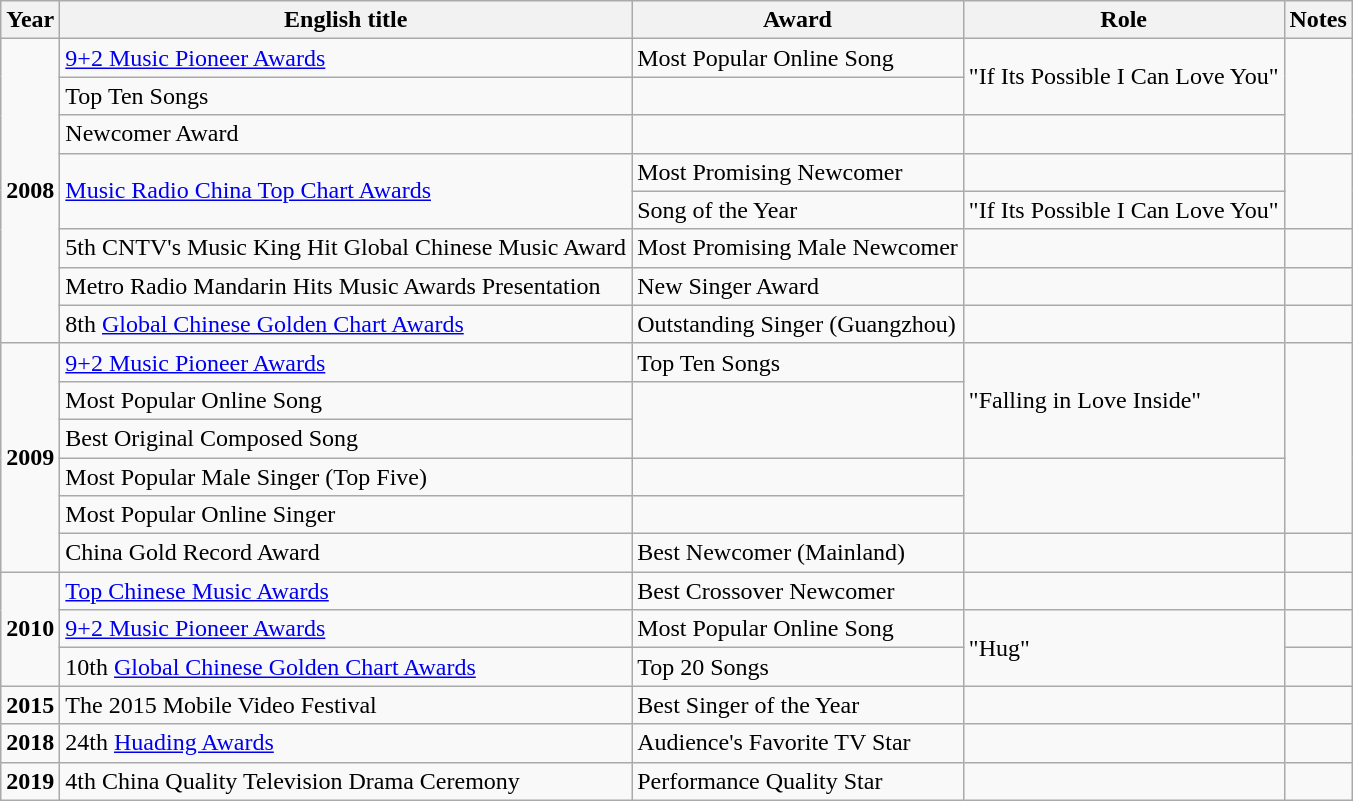<table class="wikitable sortable">
<tr>
<th>Year</th>
<th>English title</th>
<th>Award</th>
<th>Role</th>
<th class="unsortable">Notes</th>
</tr>
<tr>
<td rowspan=8><strong>2008</strong></td>
<td><a href='#'>9+2 Music Pioneer Awards</a></td>
<td>Most Popular Online Song</td>
<td rowspan=2>"If Its Possible I Can Love You"</td>
<td rowspan=3></td>
</tr>
<tr>
<td>Top Ten Songs</td>
</tr>
<tr>
<td>Newcomer Award</td>
<td></td>
</tr>
<tr>
<td rowspan=2><a href='#'>Music Radio China Top Chart Awards</a></td>
<td>Most Promising Newcomer</td>
<td></td>
<td rowspan=2></td>
</tr>
<tr>
<td>Song of the Year</td>
<td>"If Its Possible I Can Love You"</td>
</tr>
<tr>
<td>5th CNTV's Music King Hit Global Chinese Music Award</td>
<td>Most Promising Male Newcomer</td>
<td></td>
<td></td>
</tr>
<tr>
<td>Metro Radio Mandarin Hits Music Awards Presentation</td>
<td>New Singer Award</td>
<td></td>
<td></td>
</tr>
<tr>
<td>8th <a href='#'>Global Chinese Golden Chart Awards</a></td>
<td>Outstanding Singer (Guangzhou)</td>
<td></td>
<td></td>
</tr>
<tr>
<td rowspan=6><strong>2009</strong></td>
<td><a href='#'>9+2 Music Pioneer Awards</a></td>
<td>Top Ten Songs</td>
<td rowspan=3>"Falling in Love Inside"</td>
<td rowspan=5></td>
</tr>
<tr>
<td>Most Popular Online Song</td>
</tr>
<tr>
<td>Best Original Composed Song</td>
</tr>
<tr>
<td>Most Popular Male Singer (Top Five)</td>
<td></td>
</tr>
<tr>
<td>Most Popular Online Singer</td>
<td></td>
</tr>
<tr>
<td>China Gold Record Award</td>
<td>Best Newcomer (Mainland)</td>
<td></td>
<td></td>
</tr>
<tr>
<td rowspan=3><strong>2010</strong></td>
<td><a href='#'>Top Chinese Music Awards</a></td>
<td>Best Crossover Newcomer</td>
<td></td>
<td></td>
</tr>
<tr>
<td><a href='#'>9+2 Music Pioneer Awards</a></td>
<td>Most Popular Online Song</td>
<td rowspan=2>"Hug"</td>
<td></td>
</tr>
<tr>
<td>10th <a href='#'>Global Chinese Golden Chart Awards</a></td>
<td>Top 20 Songs</td>
<td></td>
</tr>
<tr>
<td><strong>2015</strong></td>
<td>The 2015 Mobile Video Festival</td>
<td>Best Singer of the Year</td>
<td></td>
<td></td>
</tr>
<tr>
<td><strong>2018</strong></td>
<td>24th <a href='#'>Huading Awards</a></td>
<td>Audience's Favorite TV Star</td>
<td></td>
<td></td>
</tr>
<tr>
<td><strong>2019</strong></td>
<td>4th China Quality Television Drama Ceremony</td>
<td>Performance Quality Star</td>
<td></td>
<td></td>
</tr>
</table>
